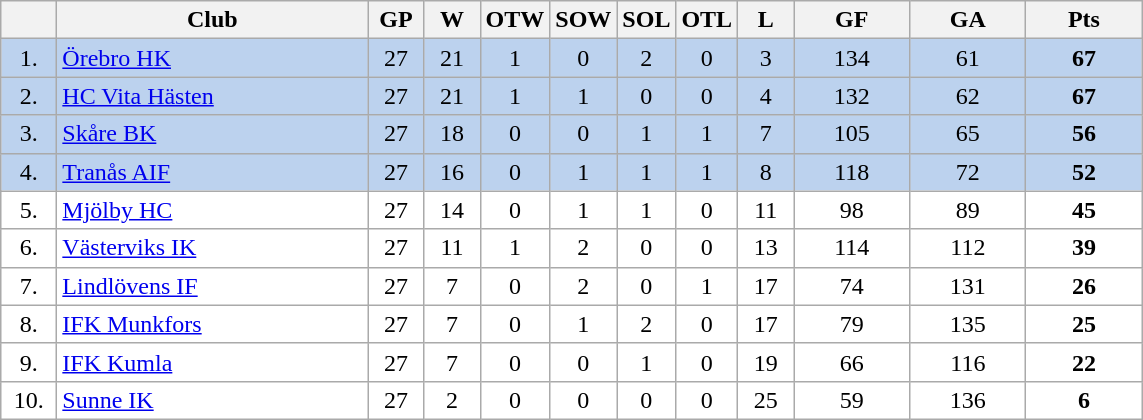<table class="wikitable">
<tr>
<th width="30"></th>
<th width="200">Club</th>
<th width="30">GP</th>
<th width="30">W</th>
<th width="30">OTW</th>
<th width="30">SOW</th>
<th width="30">SOL</th>
<th width="30">OTL</th>
<th width="30">L</th>
<th width="70">GF</th>
<th width="70">GA</th>
<th width="70">Pts</th>
</tr>
<tr bgcolor="#BCD2EE" align="center">
<td>1.</td>
<td align="left"><a href='#'>Örebro HK</a></td>
<td>27</td>
<td>21</td>
<td>1</td>
<td>0</td>
<td>2</td>
<td>0</td>
<td>3</td>
<td>134</td>
<td>61</td>
<td><strong>67</strong></td>
</tr>
<tr bgcolor="#BCD2EE" align="center">
<td>2.</td>
<td align="left"><a href='#'>HC Vita Hästen</a></td>
<td>27</td>
<td>21</td>
<td>1</td>
<td>1</td>
<td>0</td>
<td>0</td>
<td>4</td>
<td>132</td>
<td>62</td>
<td><strong>67</strong></td>
</tr>
<tr bgcolor="#BCD2EE" align="center">
<td>3.</td>
<td align="left"><a href='#'>Skåre BK</a></td>
<td>27</td>
<td>18</td>
<td>0</td>
<td>0</td>
<td>1</td>
<td>1</td>
<td>7</td>
<td>105</td>
<td>65</td>
<td><strong>56</strong></td>
</tr>
<tr bgcolor="#BCD2EE" align="center">
<td>4.</td>
<td align="left"><a href='#'>Tranås AIF</a></td>
<td>27</td>
<td>16</td>
<td>0</td>
<td>1</td>
<td>1</td>
<td>1</td>
<td>8</td>
<td>118</td>
<td>72</td>
<td><strong>52</strong></td>
</tr>
<tr bgcolor="#FFFFFF" align="center">
<td>5.</td>
<td align="left"><a href='#'>Mjölby HC</a></td>
<td>27</td>
<td>14</td>
<td>0</td>
<td>1</td>
<td>1</td>
<td>0</td>
<td>11</td>
<td>98</td>
<td>89</td>
<td><strong>45</strong></td>
</tr>
<tr bgcolor="#FFFFFF" align="center">
<td>6.</td>
<td align="left"><a href='#'>Västerviks IK</a></td>
<td>27</td>
<td>11</td>
<td>1</td>
<td>2</td>
<td>0</td>
<td>0</td>
<td>13</td>
<td>114</td>
<td>112</td>
<td><strong>39</strong></td>
</tr>
<tr bgcolor="#FFFFFF" align="center">
<td>7.</td>
<td align="left"><a href='#'>Lindlövens IF</a></td>
<td>27</td>
<td>7</td>
<td>0</td>
<td>2</td>
<td>0</td>
<td>1</td>
<td>17</td>
<td>74</td>
<td>131</td>
<td><strong>26</strong></td>
</tr>
<tr bgcolor="#FFFFFF" align="center">
<td>8.</td>
<td align="left"><a href='#'>IFK Munkfors</a></td>
<td>27</td>
<td>7</td>
<td>0</td>
<td>1</td>
<td>2</td>
<td>0</td>
<td>17</td>
<td>79</td>
<td>135</td>
<td><strong>25</strong></td>
</tr>
<tr bgcolor="#FFFFFF" align="center">
<td>9.</td>
<td align="left"><a href='#'>IFK Kumla</a></td>
<td>27</td>
<td>7</td>
<td>0</td>
<td>0</td>
<td>1</td>
<td>0</td>
<td>19</td>
<td>66</td>
<td>116</td>
<td><strong>22</strong></td>
</tr>
<tr bgcolor="#FFFFFF" align="center">
<td>10.</td>
<td align="left"><a href='#'>Sunne IK</a></td>
<td>27</td>
<td>2</td>
<td>0</td>
<td>0</td>
<td>0</td>
<td>0</td>
<td>25</td>
<td>59</td>
<td>136</td>
<td><strong>6</strong></td>
</tr>
</table>
